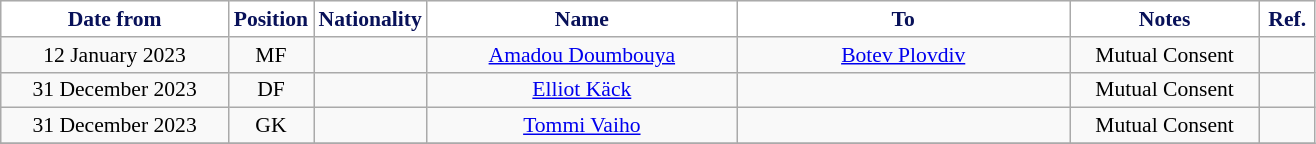<table class="wikitable" style="text-align:center; font-size:90%; ">
<tr>
<th style="background:#FFFFFF; color:#081159; width:145px;">Date from</th>
<th style="background:#FFFFFF; color:#081159; width:50px;">Position</th>
<th style="background:#FFFFFF; color:#081159; width:50px;">Nationality</th>
<th style="background:#FFFFFF; color:#081159; width:200px;">Name</th>
<th style="background:#FFFFFF; color:#081159; width:215px;">To</th>
<th style="background:#FFFFFF; color:#081159; width:120px;">Notes</th>
<th style="background:#FFFFFF; color:#081159; width:30px;">Ref.</th>
</tr>
<tr>
<td>12 January 2023</td>
<td>MF</td>
<td></td>
<td><a href='#'>Amadou Doumbouya</a></td>
<td> <a href='#'>Botev Plovdiv</a></td>
<td>Mutual Consent</td>
<td></td>
</tr>
<tr>
<td>31 December 2023</td>
<td>DF</td>
<td></td>
<td><a href='#'>Elliot Käck</a></td>
<td></td>
<td>Mutual Consent</td>
<td></td>
</tr>
<tr>
<td>31 December 2023</td>
<td>GK</td>
<td></td>
<td><a href='#'>Tommi Vaiho</a></td>
<td></td>
<td>Mutual Consent</td>
<td></td>
</tr>
<tr>
</tr>
</table>
